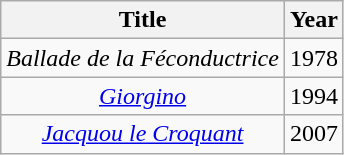<table {| class="wikitable plain-row-headers" style="text-align:center">
<tr>
<th>Title</th>
<th>Year</th>
</tr>
<tr>
<td><em>Ballade de la Féconductrice</em></td>
<td>1978</td>
</tr>
<tr>
<td><em><a href='#'>Giorgino</a></em></td>
<td>1994</td>
</tr>
<tr>
<td><em><a href='#'>Jacquou le Croquant</a></em></td>
<td>2007</td>
</tr>
</table>
